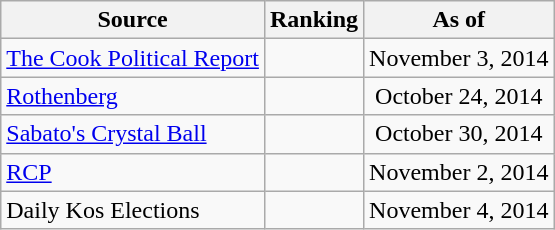<table class="wikitable" style="text-align:center">
<tr>
<th>Source</th>
<th>Ranking</th>
<th>As of</th>
</tr>
<tr>
<td align=left><a href='#'>The Cook Political Report</a></td>
<td></td>
<td>November 3, 2014</td>
</tr>
<tr>
<td align=left><a href='#'>Rothenberg</a></td>
<td></td>
<td>October 24, 2014</td>
</tr>
<tr>
<td align=left><a href='#'>Sabato's Crystal Ball</a></td>
<td></td>
<td>October 30, 2014</td>
</tr>
<tr>
<td align="left"><a href='#'>RCP</a></td>
<td></td>
<td>November 2, 2014</td>
</tr>
<tr>
<td align=left>Daily Kos Elections</td>
<td></td>
<td>November 4, 2014</td>
</tr>
</table>
